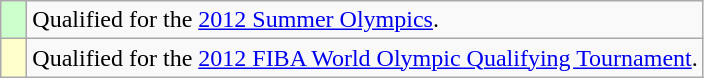<table class="wikitable">
<tr>
<td width=10px bgcolor="#ccffcc"></td>
<td>Qualified for the <a href='#'>2012 Summer Olympics</a>.</td>
</tr>
<tr>
<td width=10px bgcolor="#ffffcc"></td>
<td>Qualified for the <a href='#'>2012 FIBA World Olympic Qualifying Tournament</a>.</td>
</tr>
</table>
